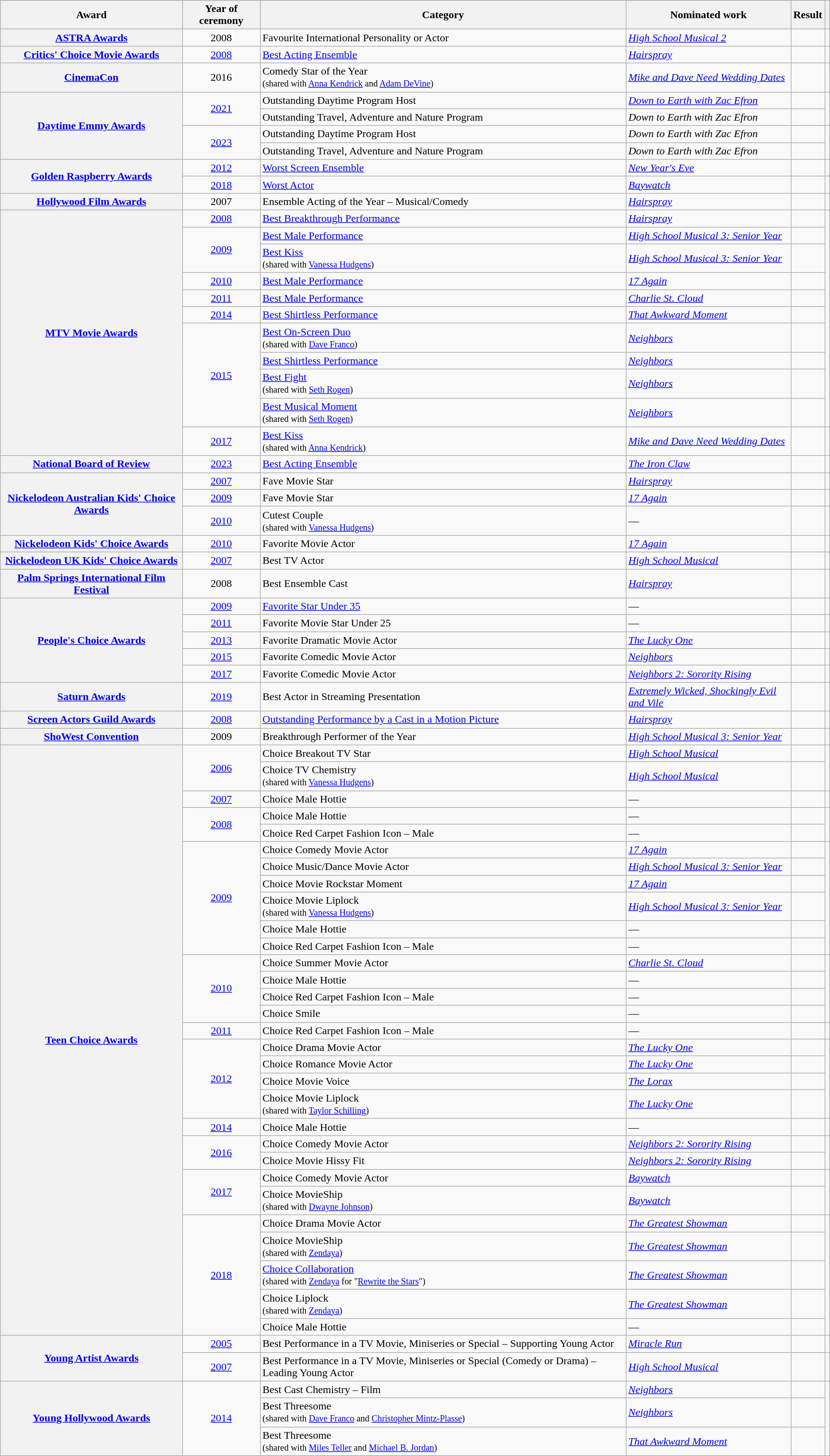<table class="wikitable plainrowheaders sortable">
<tr style="background:#ccc; text-align:center;">
<th scope="col">Award</th>
<th scope="col">Year of ceremony</th>
<th scope="col">Category</th>
<th scope="col">Nominated work</th>
<th scope="col">Result</th>
<th scope="col" class="unsortable"></th>
</tr>
<tr>
<th scope="row"><a href='#'>ASTRA Awards</a></th>
<td style="text-align:center">2008</td>
<td>Favourite International Personality or Actor</td>
<td><em><a href='#'>High School Musical 2</a></em></td>
<td></td>
<td style="text-align:center"></td>
</tr>
<tr>
<th scope="row"><a href='#'>Critics' Choice Movie Awards</a></th>
<td style="text-align:center"><a href='#'>2008</a></td>
<td><a href='#'>Best Acting Ensemble</a></td>
<td><em><a href='#'>Hairspray</a></em></td>
<td></td>
<td style="text-align:center"></td>
</tr>
<tr>
<th scope="row"><a href='#'>CinemaCon</a></th>
<td style="text-align:center">2016</td>
<td>Comedy Star of the Year<br><small>(shared with <a href='#'>Anna Kendrick</a> and <a href='#'>Adam DeVine</a>)</small></td>
<td><em><a href='#'>Mike and Dave Need Wedding Dates</a></em></td>
<td></td>
<td style="text-align:center"></td>
</tr>
<tr>
<th scope="row" rowspan="4"><a href='#'>Daytime Emmy Awards</a></th>
<td rowspan="2" style="text-align:center"><a href='#'>2021</a></td>
<td>Outstanding Daytime Program Host</td>
<td><em><a href='#'>Down to Earth with Zac Efron</a></em></td>
<td></td>
<td rowspan="2" style="text-align:center"></td>
</tr>
<tr>
<td>Outstanding Travel, Adventure and Nature Program</td>
<td><em>Down to Earth with Zac Efron</em></td>
<td></td>
</tr>
<tr>
<td rowspan="2" style="text-align:center"><a href='#'>2023</a></td>
<td>Outstanding Daytime Program Host</td>
<td><em>Down to Earth with Zac Efron</em></td>
<td></td>
<td rowspan="2" style="text-align:center"></td>
</tr>
<tr>
<td>Outstanding Travel, Adventure and Nature Program</td>
<td><em>Down to Earth with Zac Efron</em></td>
<td></td>
</tr>
<tr>
<th scope="row" rowspan="2"><a href='#'>Golden Raspberry Awards</a></th>
<td style="text-align:center"><a href='#'>2012</a></td>
<td><a href='#'>Worst Screen Ensemble</a></td>
<td><em><a href='#'>New Year's Eve</a></em></td>
<td></td>
<td style="text-align:center"></td>
</tr>
<tr>
<td style="text-align:center"><a href='#'>2018</a></td>
<td><a href='#'>Worst Actor</a></td>
<td><em><a href='#'>Baywatch</a></em></td>
<td></td>
<td style="text-align:center"></td>
</tr>
<tr>
<th scope="row"><a href='#'>Hollywood Film Awards</a></th>
<td style="text-align:center">2007</td>
<td>Ensemble Acting of the Year – Musical/Comedy</td>
<td><em><a href='#'>Hairspray</a></em></td>
<td></td>
<td style="text-align:center"></td>
</tr>
<tr>
<th scope="row" rowspan="11"><a href='#'>MTV Movie Awards</a></th>
<td style="text-align:center"><a href='#'>2008</a></td>
<td><a href='#'>Best Breakthrough Performance</a></td>
<td><em><a href='#'>Hairspray</a></em></td>
<td></td>
<td rowspan="10" style="text-align:center"></td>
</tr>
<tr>
<td rowspan="2" style="text-align:center"><a href='#'>2009</a></td>
<td><a href='#'>Best Male Performance</a></td>
<td><em><a href='#'>High School Musical 3: Senior Year</a></em></td>
<td></td>
</tr>
<tr>
<td><a href='#'>Best Kiss</a><br><small>(shared with <a href='#'>Vanessa Hudgens</a>)</small></td>
<td><em><a href='#'>High School Musical 3: Senior Year</a></em></td>
<td></td>
</tr>
<tr>
<td style="text-align:center"><a href='#'>2010</a></td>
<td><a href='#'>Best Male Performance</a></td>
<td><em><a href='#'>17 Again</a></em></td>
<td></td>
</tr>
<tr>
<td style="text-align:center"><a href='#'>2011</a></td>
<td><a href='#'>Best Male Performance</a></td>
<td><em><a href='#'>Charlie St. Cloud</a></em></td>
<td></td>
</tr>
<tr>
<td style="text-align:center"><a href='#'>2014</a></td>
<td><a href='#'>Best Shirtless Performance</a></td>
<td><em><a href='#'>That Awkward Moment</a></em></td>
<td></td>
</tr>
<tr>
<td rowspan="4" style="text-align:center"><a href='#'>2015</a></td>
<td><a href='#'>Best On-Screen Duo</a><br><small>(shared with <a href='#'>Dave Franco</a>)</small></td>
<td><em><a href='#'>Neighbors</a></em></td>
<td></td>
</tr>
<tr>
<td><a href='#'>Best Shirtless Performance</a></td>
<td><em><a href='#'>Neighbors</a></em></td>
<td></td>
</tr>
<tr>
<td><a href='#'>Best Fight</a><br><small>(shared with <a href='#'>Seth Rogen</a>)</small></td>
<td><em><a href='#'>Neighbors</a></em></td>
<td></td>
</tr>
<tr>
<td><a href='#'>Best Musical Moment</a><br><small>(shared with <a href='#'>Seth Rogen</a>)</small></td>
<td><em><a href='#'>Neighbors</a></em></td>
<td></td>
</tr>
<tr>
<td style="text-align:center"><a href='#'>2017</a></td>
<td><a href='#'>Best Kiss</a><br><small>(shared with <a href='#'>Anna Kendrick</a>)</small></td>
<td><em><a href='#'>Mike and Dave Need Wedding Dates</a></em></td>
<td></td>
<td style="text-align:center"></td>
</tr>
<tr>
<th scope="row"><a href='#'>National Board of Review</a></th>
<td style="text-align:center"><a href='#'>2023</a></td>
<td><a href='#'>Best Acting Ensemble</a></td>
<td data-sort-value="Iron Claw, The"><em><a href='#'>The Iron Claw</a></em></td>
<td></td>
<td></td>
</tr>
<tr>
<th scope="row" rowspan="3"><a href='#'>Nickelodeon Australian Kids' Choice Awards</a></th>
<td style="text-align:center"><a href='#'>2007</a></td>
<td>Fave Movie Star</td>
<td><em><a href='#'>Hairspray</a></em></td>
<td></td>
<td style="text-align:center"></td>
</tr>
<tr>
<td style="text-align:center"><a href='#'>2009</a></td>
<td>Fave Movie Star</td>
<td><em><a href='#'>17 Again</a></em></td>
<td></td>
<td style="text-align:center"></td>
</tr>
<tr>
<td style="text-align:center"><a href='#'>2010</a></td>
<td>Cutest Couple<br><small>(shared with <a href='#'>Vanessa Hudgens</a>)</small></td>
<td>—</td>
<td></td>
<td style="text-align:center"></td>
</tr>
<tr>
<th scope="row"><a href='#'>Nickelodeon Kids' Choice Awards</a></th>
<td style="text-align:center"><a href='#'>2010</a></td>
<td>Favorite Movie Actor</td>
<td><em><a href='#'>17 Again</a></em></td>
<td></td>
<td style="text-align:center"></td>
</tr>
<tr>
<th scope="row"><a href='#'>Nickelodeon UK Kids' Choice Awards</a></th>
<td style="text-align:center"><a href='#'>2007</a></td>
<td>Best TV Actor</td>
<td><em><a href='#'>High School Musical</a></em></td>
<td></td>
<td style="text-align:center"></td>
</tr>
<tr>
<th scope="row"><a href='#'>Palm Springs International Film Festival</a></th>
<td style="text-align:center">2008</td>
<td>Best Ensemble Cast</td>
<td><em><a href='#'>Hairspray</a></em></td>
<td></td>
<td style="text-align:center"></td>
</tr>
<tr>
<th rowspan="5" scope="row"><a href='#'>People's Choice Awards</a></th>
<td style="text-align:center"><a href='#'>2009</a></td>
<td><a href='#'>Favorite Star Under 35</a></td>
<td>—</td>
<td></td>
<td style="text-align:center"></td>
</tr>
<tr>
<td style="text-align:center"><a href='#'>2011</a></td>
<td>Favorite Movie Star Under 25</td>
<td>—</td>
<td></td>
<td style="text-align:center"></td>
</tr>
<tr>
<td style="text-align:center"><a href='#'>2013</a></td>
<td>Favorite Dramatic Movie Actor</td>
<td data-sort-value="Lucky One, The"><em><a href='#'>The Lucky One</a></em></td>
<td></td>
<td style="text-align:center"></td>
</tr>
<tr>
<td style="text-align:center"><a href='#'>2015</a></td>
<td>Favorite Comedic Movie Actor</td>
<td><em><a href='#'>Neighbors</a></em></td>
<td></td>
<td style="text-align:center"></td>
</tr>
<tr>
<td style="text-align:center"><a href='#'>2017</a></td>
<td>Favorite Comedic Movie Actor</td>
<td><em><a href='#'>Neighbors 2: Sorority Rising</a></em></td>
<td></td>
<td style="text-align:center"></td>
</tr>
<tr>
<th scope="row"><a href='#'>Saturn Awards</a></th>
<td style="text-align:center"><a href='#'>2019</a></td>
<td>Best Actor in Streaming Presentation</td>
<td><em><a href='#'>Extremely Wicked, Shockingly Evil and Vile</a></em></td>
<td></td>
<td style="text-align:center"></td>
</tr>
<tr>
<th scope="row"><a href='#'>Screen Actors Guild Awards</a></th>
<td style="text-align:center"><a href='#'>2008</a></td>
<td><a href='#'>Outstanding Performance by a Cast in a Motion Picture</a></td>
<td><em><a href='#'>Hairspray</a></em></td>
<td></td>
<td style="text-align:center"></td>
</tr>
<tr>
<th scope="row"><a href='#'>ShoWest Convention</a></th>
<td style="text-align:center">2009</td>
<td>Breakthrough Performer of the Year</td>
<td><em><a href='#'>High School Musical 3: Senior Year</a></em></td>
<td></td>
<td style="text-align:center"></td>
</tr>
<tr>
<th scope="row" rowspan="30"><a href='#'>Teen Choice Awards</a></th>
<td rowspan="2" style="text-align:center"><a href='#'>2006</a></td>
<td>Choice Breakout TV Star</td>
<td><em><a href='#'>High School Musical</a></em></td>
<td></td>
<td rowspan="2" style="text-align:center"></td>
</tr>
<tr>
<td>Choice TV Chemistry<br><small>(shared with <a href='#'>Vanessa Hudgens</a>)</small></td>
<td><em><a href='#'>High School Musical</a></em></td>
<td></td>
</tr>
<tr>
<td style="text-align:center"><a href='#'>2007</a></td>
<td>Choice Male Hottie</td>
<td>—</td>
<td></td>
<td style="text-align:center"></td>
</tr>
<tr>
<td rowspan="2" style="text-align:center"><a href='#'>2008</a></td>
<td>Choice Male Hottie</td>
<td>—</td>
<td></td>
<td rowspan="2" style="text-align:center"></td>
</tr>
<tr>
<td>Choice Red Carpet Fashion Icon – Male</td>
<td>—</td>
<td></td>
</tr>
<tr>
<td rowspan="6" style="text-align:center"><a href='#'>2009</a></td>
<td>Choice Comedy Movie Actor</td>
<td><em><a href='#'>17 Again</a></em></td>
<td></td>
<td rowspan="6" style="text-align:center"></td>
</tr>
<tr>
<td>Choice Music/Dance Movie Actor</td>
<td><em><a href='#'>High School Musical 3: Senior Year</a></em></td>
<td></td>
</tr>
<tr>
<td>Choice Movie Rockstar Moment</td>
<td><em><a href='#'>17 Again</a></em></td>
<td></td>
</tr>
<tr>
<td>Choice Movie Liplock<br><small>(shared with <a href='#'>Vanessa Hudgens</a>)</small></td>
<td><em><a href='#'>High School Musical 3: Senior Year</a></em></td>
<td></td>
</tr>
<tr>
<td>Choice Male Hottie</td>
<td>—</td>
<td></td>
</tr>
<tr>
<td>Choice Red Carpet Fashion Icon – Male</td>
<td>—</td>
<td></td>
</tr>
<tr>
<td rowspan="4" style="text-align:center"><a href='#'>2010</a></td>
<td>Choice Summer Movie Actor</td>
<td><em><a href='#'>Charlie St. Cloud</a></em></td>
<td></td>
<td rowspan="4" style="text-align:center"></td>
</tr>
<tr>
<td>Choice Male Hottie</td>
<td>—</td>
<td></td>
</tr>
<tr>
<td>Choice Red Carpet Fashion Icon – Male</td>
<td>—</td>
<td></td>
</tr>
<tr>
<td>Choice Smile</td>
<td>—</td>
<td></td>
</tr>
<tr>
<td style="text-align:center"><a href='#'>2011</a></td>
<td>Choice Red Carpet Fashion Icon – Male</td>
<td>—</td>
<td></td>
<td style="text-align:center"></td>
</tr>
<tr>
<td rowspan="4" style="text-align:center"><a href='#'>2012</a></td>
<td>Choice Drama Movie Actor</td>
<td data-sort-value="Lucky One, The"><em><a href='#'>The Lucky One</a></em></td>
<td></td>
<td rowspan="4" style="text-align:center"></td>
</tr>
<tr>
<td>Choice Romance Movie Actor</td>
<td data-sort-value="Lucky One, The"><em><a href='#'>The Lucky One</a></em></td>
<td></td>
</tr>
<tr>
<td>Choice Movie Voice</td>
<td data-sort-value="Lorax, The"><em><a href='#'>The Lorax</a></em></td>
<td></td>
</tr>
<tr>
<td>Choice Movie Liplock<br><small>(shared with <a href='#'>Taylor Schilling</a>)</small></td>
<td data-sort-value="Lucky One, The"><em><a href='#'>The Lucky One</a></em></td>
<td></td>
</tr>
<tr>
<td style="text-align:center"><a href='#'>2014</a></td>
<td>Choice Male Hottie</td>
<td>—</td>
<td></td>
<td style="text-align:center"></td>
</tr>
<tr>
<td rowspan="2" style="text-align:center"><a href='#'>2016</a></td>
<td>Choice Comedy Movie Actor</td>
<td><em><a href='#'>Neighbors 2: Sorority Rising</a></em></td>
<td></td>
<td rowspan="2" style="text-align:center"></td>
</tr>
<tr>
<td>Choice Movie Hissy Fit</td>
<td><em><a href='#'>Neighbors 2: Sorority Rising</a></em></td>
<td></td>
</tr>
<tr>
<td rowspan="2" style="text-align:center"><a href='#'>2017</a></td>
<td>Choice Comedy Movie Actor</td>
<td><em><a href='#'>Baywatch</a></em></td>
<td></td>
<td rowspan="2" style="text-align:center"></td>
</tr>
<tr>
<td>Choice MovieShip<br><small>(shared with <a href='#'>Dwayne Johnson</a>)</small></td>
<td><em><a href='#'>Baywatch</a></em></td>
<td></td>
</tr>
<tr>
<td rowspan="5" style="text-align:center"><a href='#'>2018</a></td>
<td>Choice Drama Movie Actor</td>
<td data-sort-value="Greatest Showman, The"><em><a href='#'>The Greatest Showman</a></em></td>
<td></td>
<td rowspan="5" style="text-align:center"></td>
</tr>
<tr>
<td>Choice MovieShip<br><small>(shared with <a href='#'>Zendaya</a>)</small></td>
<td data-sort-value="Greatest Showman, The"><em><a href='#'>The Greatest Showman</a></em></td>
<td></td>
</tr>
<tr>
<td><a href='#'>Choice Collaboration</a><br><small>(shared with <a href='#'>Zendaya</a> for "<a href='#'>Rewrite the Stars</a>")</small></td>
<td data-sort-value="Greatest Showman, The"><em><a href='#'>The Greatest Showman</a></em></td>
<td></td>
</tr>
<tr>
<td>Choice Liplock<br><small>(shared with <a href='#'>Zendaya</a>)</small></td>
<td data-sort-value="Greatest Showman, The"><em><a href='#'>The Greatest Showman</a></em></td>
<td></td>
</tr>
<tr>
<td>Choice Male Hottie</td>
<td>—</td>
<td></td>
</tr>
<tr>
<th scope="row" rowspan="2"><a href='#'>Young Artist Awards</a></th>
<td style="text-align:center"><a href='#'>2005</a></td>
<td>Best Performance in a TV Movie, Miniseries or Special – Supporting Young Actor</td>
<td><em><a href='#'>Miracle Run</a></em></td>
<td></td>
<td style="text-align:center"></td>
</tr>
<tr>
<td style="text-align:center"><a href='#'>2007</a></td>
<td>Best Performance in a TV Movie, Miniseries or Special (Comedy or Drama) – Leading Young Actor</td>
<td><em><a href='#'>High School Musical</a></em></td>
<td></td>
<td style="text-align:center"></td>
</tr>
<tr>
<th scope="row" rowspan="3"><a href='#'>Young Hollywood Awards</a></th>
<td rowspan="3" style="text-align:center"><a href='#'>2014</a></td>
<td>Best Cast Chemistry – Film</td>
<td><em><a href='#'>Neighbors</a></em></td>
<td></td>
<td rowspan="3" style="text-align:center"></td>
</tr>
<tr>
<td>Best Threesome<br><small>(shared with <a href='#'>Dave Franco</a> and <a href='#'>Christopher Mintz-Plasse</a>)</small></td>
<td><em><a href='#'>Neighbors</a></em></td>
<td></td>
</tr>
<tr>
<td>Best Threesome<br><small>(shared with <a href='#'>Miles Teller</a> and <a href='#'>Michael B. Jordan</a>)</small></td>
<td><em><a href='#'>That Awkward Moment</a></em></td>
<td></td>
</tr>
</table>
